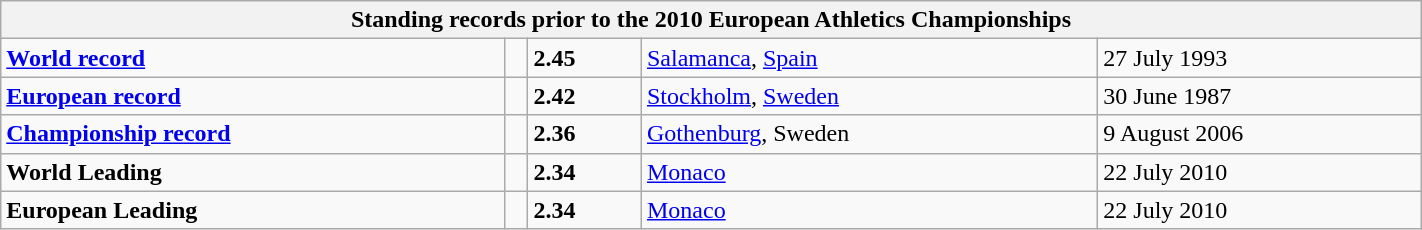<table class="wikitable" width=75%>
<tr>
<th colspan="5">Standing records prior to the 2010 European Athletics Championships</th>
</tr>
<tr>
<td><strong><a href='#'>World record</a></strong></td>
<td></td>
<td><strong>2.45</strong></td>
<td><a href='#'>Salamanca</a>, <a href='#'>Spain</a></td>
<td>27 July 1993</td>
</tr>
<tr>
<td><strong><a href='#'>European record</a></strong></td>
<td></td>
<td><strong>2.42</strong></td>
<td><a href='#'>Stockholm</a>, <a href='#'>Sweden</a></td>
<td>30 June 1987</td>
</tr>
<tr>
<td><strong><a href='#'>Championship record</a></strong></td>
<td></td>
<td><strong>2.36</strong></td>
<td><a href='#'>Gothenburg</a>, Sweden</td>
<td>9 August 2006</td>
</tr>
<tr>
<td><strong>World Leading</strong></td>
<td></td>
<td><strong>2.34</strong></td>
<td><a href='#'>Monaco</a></td>
<td>22 July 2010</td>
</tr>
<tr>
<td><strong>European Leading</strong></td>
<td></td>
<td><strong>2.34</strong></td>
<td><a href='#'>Monaco</a></td>
<td>22 July 2010</td>
</tr>
</table>
